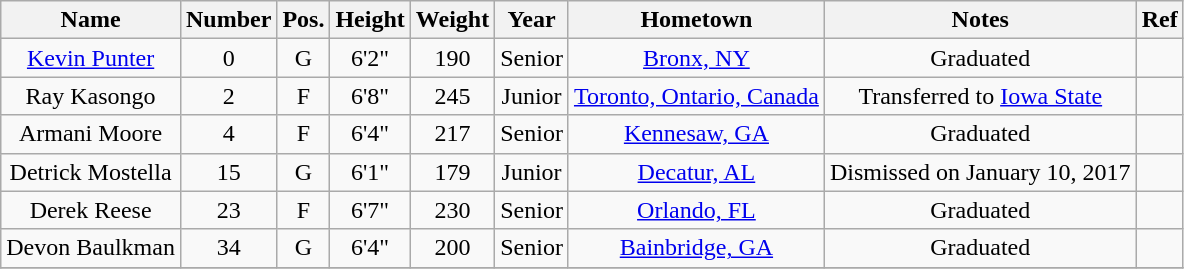<table class="wikitable sortable" border="1">
<tr>
<th>Name</th>
<th>Number</th>
<th>Pos.</th>
<th>Height</th>
<th>Weight</th>
<th>Year</th>
<th>Hometown</th>
<th class="unsortable">Notes</th>
<th class="unsortable">Ref</th>
</tr>
<tr align=center>
<td><a href='#'>Kevin Punter</a></td>
<td>0</td>
<td>G</td>
<td>6'2"</td>
<td>190</td>
<td>Senior</td>
<td><a href='#'>Bronx, NY</a></td>
<td>Graduated</td>
<td></td>
</tr>
<tr align=center>
<td>Ray Kasongo</td>
<td>2</td>
<td>F</td>
<td>6'8"</td>
<td>245</td>
<td>Junior</td>
<td><a href='#'>Toronto, Ontario, Canada</a></td>
<td>Transferred to <a href='#'>Iowa State</a></td>
<td></td>
</tr>
<tr align=center>
<td>Armani Moore</td>
<td>4</td>
<td>F</td>
<td>6'4"</td>
<td>217</td>
<td>Senior</td>
<td><a href='#'>Kennesaw, GA</a></td>
<td>Graduated</td>
<td></td>
</tr>
<tr align=center>
<td>Detrick Mostella</td>
<td>15</td>
<td>G</td>
<td>6'1"</td>
<td>179</td>
<td>Junior</td>
<td><a href='#'>Decatur, AL</a></td>
<td>Dismissed on January 10, 2017</td>
<td></td>
</tr>
<tr align=center>
<td>Derek Reese</td>
<td>23</td>
<td>F</td>
<td>6'7"</td>
<td>230</td>
<td>Senior</td>
<td><a href='#'>Orlando, FL</a></td>
<td>Graduated</td>
<td></td>
</tr>
<tr align=center>
<td>Devon Baulkman</td>
<td>34</td>
<td>G</td>
<td>6'4"</td>
<td>200</td>
<td>Senior</td>
<td><a href='#'>Bainbridge, GA</a></td>
<td>Graduated</td>
<td></td>
</tr>
<tr>
</tr>
</table>
